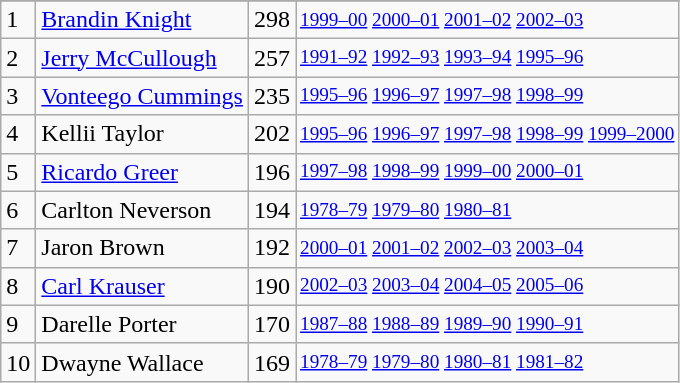<table class="wikitable">
<tr>
</tr>
<tr>
<td>1</td>
<td><a href='#'>Brandin Knight</a></td>
<td>298</td>
<td style="font-size:80%;"><a href='#'>1999–00</a> <a href='#'>2000–01</a> <a href='#'>2001–02</a> <a href='#'>2002–03</a></td>
</tr>
<tr>
<td>2</td>
<td><a href='#'>Jerry McCullough</a></td>
<td>257</td>
<td style="font-size:80%;"><a href='#'>1991–92</a> <a href='#'>1992–93</a> <a href='#'>1993–94</a> <a href='#'>1995–96</a></td>
</tr>
<tr>
<td>3</td>
<td><a href='#'>Vonteego Cummings</a></td>
<td>235</td>
<td style="font-size:80%;"><a href='#'>1995–96</a> <a href='#'>1996–97</a> <a href='#'>1997–98</a> <a href='#'>1998–99</a></td>
</tr>
<tr>
<td>4</td>
<td>Kellii Taylor</td>
<td>202</td>
<td style="font-size:80%;"><a href='#'>1995–96</a> <a href='#'>1996–97</a> <a href='#'>1997–98</a> <a href='#'>1998–99</a> <a href='#'>1999–2000</a></td>
</tr>
<tr>
<td>5</td>
<td><a href='#'>Ricardo Greer</a></td>
<td>196</td>
<td style="font-size:80%;"><a href='#'>1997–98</a> <a href='#'>1998–99</a> <a href='#'>1999–00</a> <a href='#'>2000–01</a></td>
</tr>
<tr>
<td>6</td>
<td>Carlton Neverson</td>
<td>194</td>
<td style="font-size:80%;"><a href='#'>1978–79</a> <a href='#'>1979–80</a> <a href='#'>1980–81</a></td>
</tr>
<tr>
<td>7</td>
<td>Jaron Brown</td>
<td>192</td>
<td style="font-size:80%;"><a href='#'>2000–01</a> <a href='#'>2001–02</a> <a href='#'>2002–03</a> <a href='#'>2003–04</a></td>
</tr>
<tr>
<td>8</td>
<td><a href='#'>Carl Krauser</a></td>
<td>190</td>
<td style="font-size:80%;"><a href='#'>2002–03</a> <a href='#'>2003–04</a> <a href='#'>2004–05</a> <a href='#'>2005–06</a></td>
</tr>
<tr>
<td>9</td>
<td>Darelle Porter</td>
<td>170</td>
<td style="font-size:80%;"><a href='#'>1987–88</a> <a href='#'>1988–89</a> <a href='#'>1989–90</a> <a href='#'>1990–91</a></td>
</tr>
<tr>
<td>10</td>
<td>Dwayne Wallace</td>
<td>169</td>
<td style="font-size:80%;"><a href='#'>1978–79</a> <a href='#'>1979–80</a> <a href='#'>1980–81</a> <a href='#'>1981–82</a></td>
</tr>
</table>
